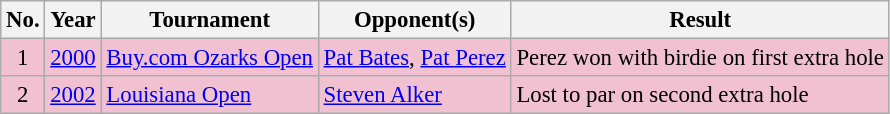<table class="wikitable" style="font-size:95%;">
<tr>
<th>No.</th>
<th>Year</th>
<th>Tournament</th>
<th>Opponent(s)</th>
<th>Result</th>
</tr>
<tr style="background:#F2C1D1;">
<td align=center>1</td>
<td><a href='#'>2000</a></td>
<td><a href='#'>Buy.com Ozarks Open</a></td>
<td> <a href='#'>Pat Bates</a>,  <a href='#'>Pat Perez</a></td>
<td>Perez won with birdie on first extra hole</td>
</tr>
<tr style="background:#F2C1D1;">
<td align=center>2</td>
<td><a href='#'>2002</a></td>
<td><a href='#'>Louisiana Open</a></td>
<td> <a href='#'>Steven Alker</a></td>
<td>Lost to par on second extra hole</td>
</tr>
</table>
